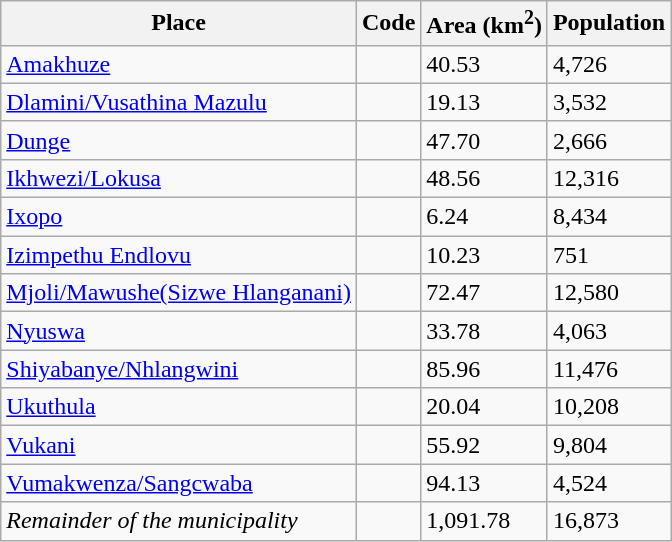<table class="wikitable sortable">
<tr>
<th>Place</th>
<th>Code</th>
<th>Area (km<sup>2</sup>)</th>
<th>Population</th>
</tr>
<tr>
<td><a href='#'>Amakhuze</a></td>
<td></td>
<td>40.53</td>
<td>4,726</td>
</tr>
<tr>
<td><a href='#'>Dlamini/Vusathina Mazulu</a></td>
<td></td>
<td>19.13</td>
<td>3,532</td>
</tr>
<tr>
<td><a href='#'>Dunge</a></td>
<td></td>
<td>47.70</td>
<td>2,666</td>
</tr>
<tr>
<td><a href='#'>Ikhwezi/Lokusa</a></td>
<td></td>
<td>48.56</td>
<td>12,316</td>
</tr>
<tr>
<td><a href='#'>Ixopo</a></td>
<td></td>
<td>6.24</td>
<td>8,434</td>
</tr>
<tr>
<td><a href='#'>Izimpethu Endlovu</a></td>
<td></td>
<td>10.23</td>
<td>751</td>
</tr>
<tr>
<td><a href='#'>Mjoli/Mawushe(Sizwe Hlanganani)</a></td>
<td></td>
<td>72.47</td>
<td>12,580</td>
</tr>
<tr>
<td><a href='#'>Nyuswa</a></td>
<td></td>
<td>33.78</td>
<td>4,063</td>
</tr>
<tr>
<td><a href='#'>Shiyabanye/Nhlangwini</a></td>
<td></td>
<td>85.96</td>
<td>11,476</td>
</tr>
<tr>
<td><a href='#'>Ukuthula</a></td>
<td></td>
<td>20.04</td>
<td>10,208</td>
</tr>
<tr>
<td><a href='#'>Vukani</a></td>
<td></td>
<td>55.92</td>
<td>9,804</td>
</tr>
<tr>
<td><a href='#'>Vumakwenza/Sangcwaba</a></td>
<td></td>
<td>94.13</td>
<td>4,524</td>
</tr>
<tr>
<td><em>Remainder of the municipality</em></td>
<td></td>
<td>1,091.78</td>
<td>16,873</td>
</tr>
</table>
